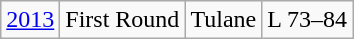<table class="wikitable">
<tr align="center">
<td><a href='#'>2013</a></td>
<td>First Round</td>
<td>Tulane</td>
<td>L 73–84</td>
</tr>
</table>
